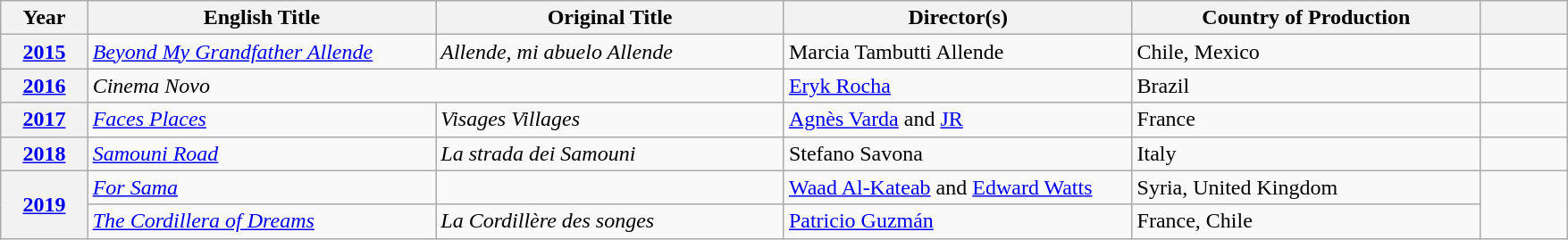<table class="wikitable">
<tr>
<th scope="col" style="width:5%;">Year</th>
<th scope="col" style="width:20%;">English Title</th>
<th scope="col" style="width:20%;">Original Title</th>
<th scope="col" style="width:20%;">Director(s)</th>
<th scope="col" style="width:20%;">Country of Production</th>
<th scope="col" style="width:5%;"></th>
</tr>
<tr>
<th rowspan="1" align="center"><a href='#'>2015</a></th>
<td><em><a href='#'>Beyond My Grandfather Allende</a></em></td>
<td><em>Allende, mi abuelo Allende</em></td>
<td>Marcia Tambutti Allende</td>
<td>Chile, Mexico</td>
<td></td>
</tr>
<tr>
<th rowspan="1" align="center"><a href='#'>2016</a></th>
<td colspan="2"><em>Cinema Novo</em></td>
<td><a href='#'>Eryk Rocha</a></td>
<td>Brazil</td>
<td></td>
</tr>
<tr>
<th rowspan="1" align="center"><a href='#'>2017</a></th>
<td><em><a href='#'>Faces Places</a></em></td>
<td><em>Visages Villages</em></td>
<td><a href='#'>Agnès Varda</a> and <a href='#'>JR</a></td>
<td>France</td>
<td></td>
</tr>
<tr>
<th rowspan="1" align="center"><a href='#'>2018</a></th>
<td><em><a href='#'>Samouni Road</a></em></td>
<td><em>La strada dei Samouni</em></td>
<td>Stefano Savona</td>
<td>Italy</td>
<td></td>
</tr>
<tr>
<th rowspan="2" align="center"><a href='#'>2019</a></th>
<td><em><a href='#'>For Sama</a></em></td>
<td></td>
<td><a href='#'>Waad Al-Kateab</a> and <a href='#'>Edward Watts</a></td>
<td>Syria, United Kingdom</td>
<td rowspan="2"></td>
</tr>
<tr>
<td><em><a href='#'>The Cordillera of Dreams</a></em></td>
<td><em>La Cordillère des songes</em></td>
<td><a href='#'>Patricio Guzmán</a></td>
<td>France, Chile</td>
</tr>
</table>
